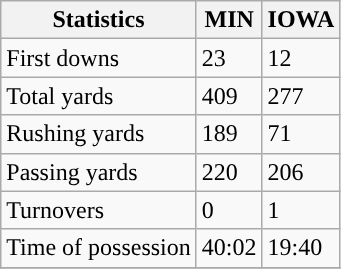<table class="wikitable">
<tr>
<th>Statistics</th>
<th>MIN</th>
<th>IOWA</th>
</tr>
<tr>
<td>First downs</td>
<td>23</td>
<td>12</td>
</tr>
<tr>
<td>Total yards</td>
<td>409</td>
<td>277</td>
</tr>
<tr>
<td>Rushing yards</td>
<td>189</td>
<td>71</td>
</tr>
<tr>
<td>Passing yards</td>
<td>220</td>
<td>206</td>
</tr>
<tr>
<td>Turnovers</td>
<td>0</td>
<td>1</td>
</tr>
<tr>
<td>Time of possession</td>
<td>40:02</td>
<td>19:40</td>
</tr>
<tr>
</tr>
</table>
